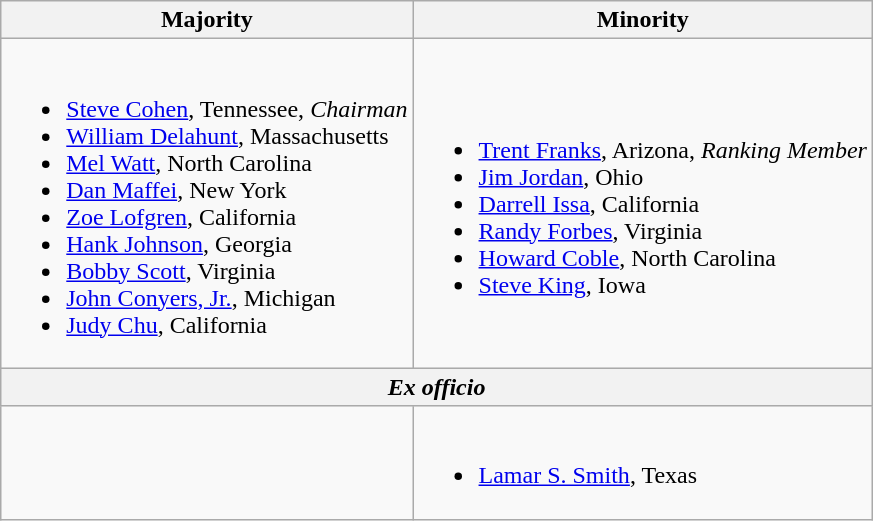<table class=wikitable>
<tr>
<th>Majority</th>
<th>Minority</th>
</tr>
<tr>
<td><br><ul><li><a href='#'>Steve Cohen</a>, Tennessee, <em>Chairman</em></li><li><a href='#'>William Delahunt</a>, Massachusetts</li><li><a href='#'>Mel Watt</a>, North Carolina</li><li><a href='#'>Dan Maffei</a>, New York</li><li><a href='#'>Zoe Lofgren</a>, California</li><li><a href='#'>Hank Johnson</a>, Georgia</li><li><a href='#'>Bobby Scott</a>, Virginia</li><li><a href='#'>John Conyers, Jr.</a>, Michigan</li><li><a href='#'>Judy Chu</a>, California</li></ul></td>
<td><br><ul><li><a href='#'>Trent Franks</a>, Arizona, <em>Ranking Member</em></li><li><a href='#'>Jim Jordan</a>, Ohio</li><li><a href='#'>Darrell Issa</a>, California</li><li><a href='#'>Randy Forbes</a>, Virginia</li><li><a href='#'>Howard Coble</a>, North Carolina</li><li><a href='#'>Steve King</a>, Iowa</li></ul></td>
</tr>
<tr>
<th colspan=2><em>Ex officio</em></th>
</tr>
<tr>
<td></td>
<td><br><ul><li><a href='#'>Lamar S. Smith</a>, Texas</li></ul></td>
</tr>
</table>
